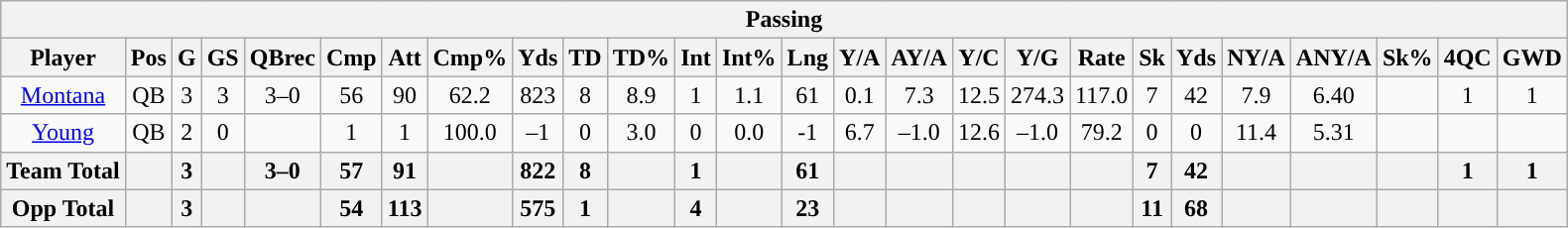<table class="wikitable" style="text-align:center">
<tr>
<th colspan="26">Passing</th>
</tr>
<tr>
<th>Player</th>
<th>Pos</th>
<th>G</th>
<th>GS</th>
<th>QBrec</th>
<th>Cmp</th>
<th>Att</th>
<th>Cmp%</th>
<th>Yds</th>
<th>TD</th>
<th>TD%</th>
<th>Int</th>
<th>Int%</th>
<th>Lng</th>
<th>Y/A</th>
<th>AY/A</th>
<th>Y/C</th>
<th>Y/G</th>
<th>Rate</th>
<th>Sk</th>
<th>Yds</th>
<th>NY/A</th>
<th>ANY/A</th>
<th>Sk%</th>
<th>4QC</th>
<th>GWD</th>
</tr>
<tr>
<td><a href='#'>Montana</a></td>
<td>QB</td>
<td>3</td>
<td>3</td>
<td>3–0</td>
<td>56</td>
<td>90</td>
<td>62.2</td>
<td>823</td>
<td>8</td>
<td>8.9</td>
<td>1</td>
<td>1.1</td>
<td>61</td>
<td>0.1</td>
<td>7.3</td>
<td>12.5</td>
<td>274.3</td>
<td>117.0</td>
<td>7</td>
<td>42</td>
<td>7.9</td>
<td>6.40</td>
<td></td>
<td>1</td>
<td>1</td>
</tr>
<tr>
<td><a href='#'>Young</a></td>
<td>QB</td>
<td>2</td>
<td>0</td>
<td></td>
<td>1</td>
<td>1</td>
<td>100.0</td>
<td>–1</td>
<td>0</td>
<td>3.0</td>
<td>0</td>
<td>0.0</td>
<td>-1</td>
<td>6.7</td>
<td>–1.0</td>
<td>12.6</td>
<td>–1.0</td>
<td>79.2</td>
<td>0</td>
<td>0</td>
<td>11.4</td>
<td>5.31</td>
<td></td>
<td></td>
<td></td>
</tr>
<tr>
<th>Team Total</th>
<th></th>
<th>3</th>
<th></th>
<th>3–0</th>
<th>57</th>
<th>91</th>
<th></th>
<th>822</th>
<th>8</th>
<th></th>
<th>1</th>
<th></th>
<th>61</th>
<th></th>
<th></th>
<th></th>
<th></th>
<th></th>
<th>7</th>
<th>42</th>
<th></th>
<th></th>
<th></th>
<th>1</th>
<th>1</th>
</tr>
<tr>
<th>Opp Total</th>
<th></th>
<th>3</th>
<th></th>
<th></th>
<th>54</th>
<th>113</th>
<th></th>
<th>575</th>
<th>1</th>
<th></th>
<th>4</th>
<th></th>
<th>23</th>
<th></th>
<th></th>
<th></th>
<th></th>
<th></th>
<th>11</th>
<th>68</th>
<th></th>
<th></th>
<th></th>
<th></th>
<th></th>
</tr>
</table>
